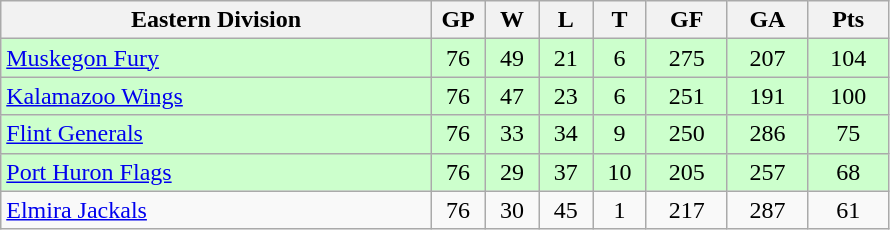<table class="wikitable">
<tr>
<th width="40%" bgcolor="#e0e0e0">Eastern Division</th>
<th width="5%" bgcolor="#e0e0e0">GP</th>
<th width="5%" bgcolor="#e0e0e0">W</th>
<th width="5%" bgcolor="#e0e0e0">L</th>
<th width="5%" bgcolor="#e0e0e0">T</th>
<th width="7.5%" bgcolor="#e0e0e0">GF</th>
<th width="7.5%" bgcolor="#e0e0e0">GA</th>
<th width="7.5%" bgcolor="#e0e0e0">Pts</th>
</tr>
<tr align="center" bgcolor="#CCFFCC">
<td align="left"><a href='#'>Muskegon Fury</a></td>
<td>76</td>
<td>49</td>
<td>21</td>
<td>6</td>
<td>275</td>
<td>207</td>
<td>104</td>
</tr>
<tr align="center" bgcolor="#CCFFCC">
<td align="left"><a href='#'>Kalamazoo Wings</a></td>
<td>76</td>
<td>47</td>
<td>23</td>
<td>6</td>
<td>251</td>
<td>191</td>
<td>100</td>
</tr>
<tr align="center" bgcolor="#CCFFCC">
<td align="left"><a href='#'>Flint Generals</a></td>
<td>76</td>
<td>33</td>
<td>34</td>
<td>9</td>
<td>250</td>
<td>286</td>
<td>75</td>
</tr>
<tr align="center" bgcolor="#CCFFCC">
<td align="left"><a href='#'>Port Huron Flags</a></td>
<td>76</td>
<td>29</td>
<td>37</td>
<td>10</td>
<td>205</td>
<td>257</td>
<td>68</td>
</tr>
<tr align="center">
<td align="left"><a href='#'>Elmira Jackals</a></td>
<td>76</td>
<td>30</td>
<td>45</td>
<td>1</td>
<td>217</td>
<td>287</td>
<td>61</td>
</tr>
</table>
